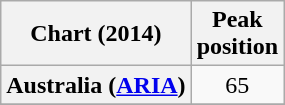<table class="wikitable plainrowheaders" style="text-align:center;">
<tr>
<th scope="col">Chart (2014)</th>
<th scope="col">Peak<br>position</th>
</tr>
<tr>
<th scope="row">Australia (<a href='#'>ARIA</a>)</th>
<td>65</td>
</tr>
<tr>
</tr>
</table>
